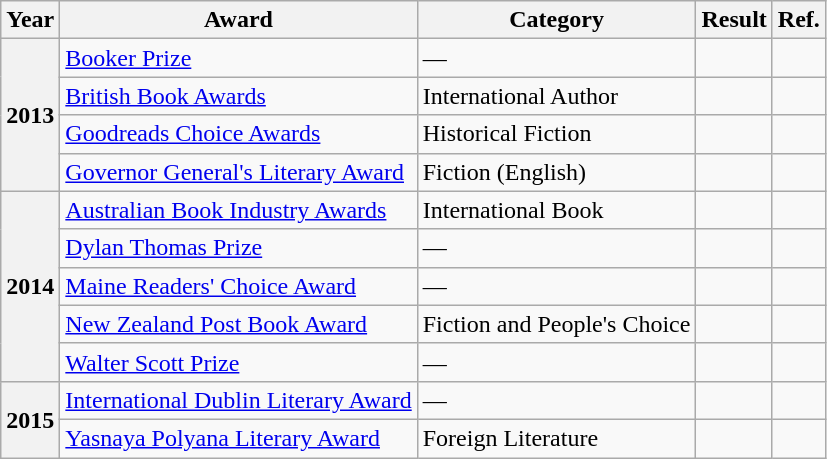<table class="wikitable sortable">
<tr>
<th>Year</th>
<th>Award</th>
<th>Category</th>
<th>Result</th>
<th>Ref.</th>
</tr>
<tr>
<th rowspan=4>2013</th>
<td><a href='#'>Booker Prize</a></td>
<td>—</td>
<td></td>
<td></td>
</tr>
<tr>
<td><a href='#'>British Book Awards</a></td>
<td>International Author</td>
<td></td>
<td></td>
</tr>
<tr>
<td><a href='#'>Goodreads Choice Awards</a></td>
<td>Historical Fiction</td>
<td></td>
<td></td>
</tr>
<tr>
<td><a href='#'>Governor General's Literary Award</a></td>
<td>Fiction (English)</td>
<td></td>
<td></td>
</tr>
<tr>
<th rowspan=5>2014</th>
<td><a href='#'>Australian Book Industry Awards</a></td>
<td>International Book</td>
<td></td>
<td></td>
</tr>
<tr>
<td><a href='#'>Dylan Thomas Prize</a></td>
<td>—</td>
<td></td>
<td></td>
</tr>
<tr>
<td><a href='#'>Maine Readers' Choice Award</a></td>
<td>—</td>
<td></td>
<td></td>
</tr>
<tr>
<td><a href='#'>New Zealand Post Book Award</a></td>
<td>Fiction and People's Choice</td>
<td></td>
<td></td>
</tr>
<tr>
<td><a href='#'>Walter Scott Prize</a></td>
<td>—</td>
<td></td>
<td></td>
</tr>
<tr>
<th rowspan=2>2015</th>
<td><a href='#'>International Dublin Literary Award</a></td>
<td>—</td>
<td></td>
<td></td>
</tr>
<tr>
<td><a href='#'>Yasnaya Polyana Literary Award</a></td>
<td>Foreign Literature</td>
<td></td>
<td></td>
</tr>
</table>
